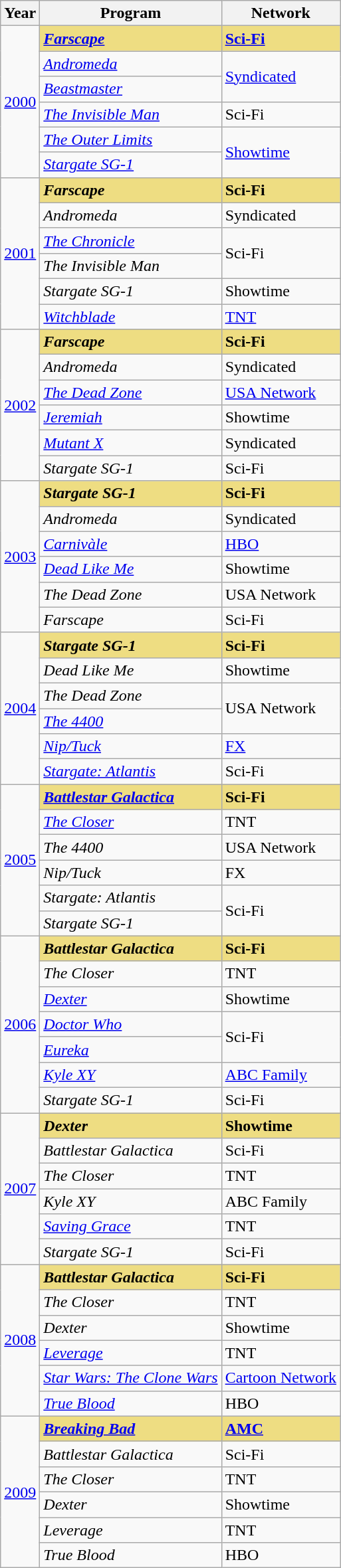<table class="wikitable">
<tr>
<th>Year</th>
<th>Program</th>
<th>Network</th>
</tr>
<tr>
<td rowspan="6"><a href='#'>2000</a></td>
<td style="background:#EEDD82"><strong><em><a href='#'>Farscape</a></em></strong></td>
<td style="background:#EEDD82"><strong><a href='#'>Sci-Fi</a></strong></td>
</tr>
<tr>
<td><em><a href='#'>Andromeda</a></em></td>
<td rowspan="2"><a href='#'>Syndicated</a></td>
</tr>
<tr>
<td><em><a href='#'>Beastmaster</a></em></td>
</tr>
<tr>
<td><em><a href='#'>The Invisible Man</a></em></td>
<td>Sci-Fi</td>
</tr>
<tr>
<td><em><a href='#'>The Outer Limits</a></em></td>
<td rowspan="2"><a href='#'>Showtime</a></td>
</tr>
<tr>
<td><em><a href='#'>Stargate SG-1</a></em></td>
</tr>
<tr>
<td rowspan="6"><a href='#'>2001</a></td>
<td style="background:#EEDD82"><strong><em>Farscape</em></strong></td>
<td style="background:#EEDD82"><strong>Sci-Fi</strong></td>
</tr>
<tr>
<td><em>Andromeda</em></td>
<td>Syndicated</td>
</tr>
<tr>
<td><em><a href='#'>The Chronicle</a></em></td>
<td rowspan="2">Sci-Fi</td>
</tr>
<tr>
<td><em>The Invisible Man</em></td>
</tr>
<tr>
<td><em>Stargate SG-1</em></td>
<td>Showtime</td>
</tr>
<tr>
<td><em><a href='#'>Witchblade</a></em></td>
<td><a href='#'>TNT</a></td>
</tr>
<tr>
<td rowspan="6"><a href='#'>2002</a></td>
<td style="background:#EEDD82"><strong><em>Farscape</em></strong></td>
<td style="background:#EEDD82"><strong>Sci-Fi</strong></td>
</tr>
<tr>
<td><em>Andromeda</em></td>
<td>Syndicated</td>
</tr>
<tr>
<td><em><a href='#'>The Dead Zone</a></em></td>
<td><a href='#'>USA Network</a></td>
</tr>
<tr>
<td><em><a href='#'>Jeremiah</a></em></td>
<td>Showtime</td>
</tr>
<tr>
<td><em><a href='#'>Mutant X</a></em></td>
<td>Syndicated</td>
</tr>
<tr>
<td><em>Stargate SG-1</em></td>
<td>Sci-Fi</td>
</tr>
<tr>
<td rowspan="6"><a href='#'>2003</a></td>
<td style="background:#EEDD82"><strong><em>Stargate SG-1</em></strong></td>
<td style="background:#EEDD82"><strong>Sci-Fi</strong></td>
</tr>
<tr>
<td><em>Andromeda</em></td>
<td>Syndicated</td>
</tr>
<tr>
<td><em><a href='#'>Carnivàle</a></em></td>
<td><a href='#'>HBO</a></td>
</tr>
<tr>
<td><em><a href='#'>Dead Like Me</a></em></td>
<td>Showtime</td>
</tr>
<tr>
<td><em>The Dead Zone</em></td>
<td>USA Network</td>
</tr>
<tr>
<td><em>Farscape</em></td>
<td>Sci-Fi</td>
</tr>
<tr>
<td rowspan="6"><a href='#'>2004</a></td>
<td style="background:#EEDD82"><strong><em>Stargate SG-1</em></strong></td>
<td style="background:#EEDD82"><strong>Sci-Fi</strong></td>
</tr>
<tr>
<td><em>Dead Like Me</em></td>
<td>Showtime</td>
</tr>
<tr>
<td><em>The Dead Zone</em></td>
<td rowspan="2">USA Network</td>
</tr>
<tr>
<td><em><a href='#'>The 4400</a></em></td>
</tr>
<tr>
<td><em><a href='#'>Nip/Tuck</a></em></td>
<td><a href='#'>FX</a></td>
</tr>
<tr>
<td><em><a href='#'>Stargate: Atlantis</a></em></td>
<td>Sci-Fi</td>
</tr>
<tr>
<td rowspan="6"><a href='#'>2005</a></td>
<td style="background:#EEDD82"><strong><em><a href='#'>Battlestar Galactica</a></em></strong></td>
<td style="background:#EEDD82"><strong>Sci-Fi</strong></td>
</tr>
<tr>
<td><em><a href='#'>The Closer</a></em></td>
<td>TNT</td>
</tr>
<tr>
<td><em>The 4400</em></td>
<td>USA Network</td>
</tr>
<tr>
<td><em>Nip/Tuck</em></td>
<td>FX</td>
</tr>
<tr>
<td><em>Stargate: Atlantis</em></td>
<td rowspan="2">Sci-Fi</td>
</tr>
<tr>
<td><em>Stargate SG-1</em></td>
</tr>
<tr>
<td rowspan="7"><a href='#'>2006</a></td>
<td style="background:#EEDD82"><strong><em>Battlestar Galactica</em></strong></td>
<td style="background:#EEDD82"><strong>Sci-Fi</strong></td>
</tr>
<tr>
<td><em>The Closer</em></td>
<td>TNT</td>
</tr>
<tr>
<td><em><a href='#'>Dexter</a></em></td>
<td>Showtime</td>
</tr>
<tr>
<td><em><a href='#'>Doctor Who</a></em></td>
<td rowspan="2">Sci-Fi</td>
</tr>
<tr>
<td><em><a href='#'>Eureka</a></em></td>
</tr>
<tr>
<td><em><a href='#'>Kyle XY</a></em></td>
<td><a href='#'>ABC Family</a></td>
</tr>
<tr>
<td><em>Stargate SG-1</em></td>
<td>Sci-Fi</td>
</tr>
<tr>
<td rowspan="6"><a href='#'>2007</a></td>
<td style="background:#EEDD82"><strong><em>Dexter</em></strong></td>
<td style="background:#EEDD82"><strong>Showtime</strong></td>
</tr>
<tr>
<td><em>Battlestar Galactica</em></td>
<td>Sci-Fi</td>
</tr>
<tr>
<td><em>The Closer</em></td>
<td>TNT</td>
</tr>
<tr>
<td><em>Kyle XY</em></td>
<td>ABC Family</td>
</tr>
<tr>
<td><em><a href='#'>Saving Grace</a></em></td>
<td>TNT</td>
</tr>
<tr>
<td><em>Stargate SG-1</em></td>
<td>Sci-Fi</td>
</tr>
<tr>
<td rowspan="6"><a href='#'>2008</a></td>
<td style="background:#EEDD82"><strong><em>Battlestar Galactica</em></strong></td>
<td style="background:#EEDD82"><strong>Sci-Fi</strong></td>
</tr>
<tr>
<td><em>The Closer</em></td>
<td>TNT</td>
</tr>
<tr>
<td><em>Dexter</em></td>
<td>Showtime</td>
</tr>
<tr>
<td><em><a href='#'>Leverage</a></em></td>
<td>TNT</td>
</tr>
<tr>
<td><em><a href='#'>Star Wars: The Clone Wars</a></em></td>
<td><a href='#'>Cartoon Network</a></td>
</tr>
<tr>
<td><em><a href='#'>True Blood</a></em></td>
<td>HBO</td>
</tr>
<tr>
<td rowspan="6"><a href='#'>2009</a></td>
<td style="background:#EEDD82"><strong><em><a href='#'>Breaking Bad</a></em></strong></td>
<td style="background:#EEDD82"><strong><a href='#'>AMC</a></strong></td>
</tr>
<tr>
<td><em>Battlestar Galactica</em></td>
<td>Sci-Fi</td>
</tr>
<tr>
<td><em>The Closer</em></td>
<td>TNT</td>
</tr>
<tr>
<td><em>Dexter</em></td>
<td>Showtime</td>
</tr>
<tr>
<td><em>Leverage</em></td>
<td>TNT</td>
</tr>
<tr>
<td><em>True Blood</em></td>
<td>HBO</td>
</tr>
</table>
